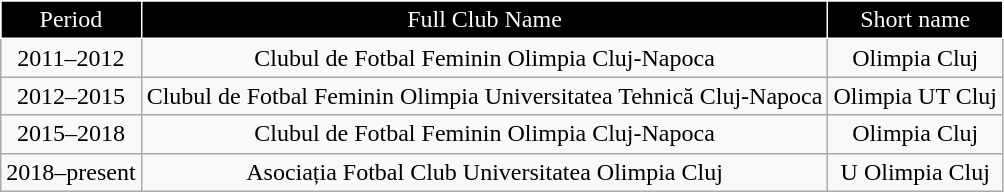<table class="wikitable" style="text-align:center; font-size:100%">
<tr>
<td style="background:#000000;color:#fefefe;border:1px solid #fefefe;">Period</td>
<td style="background:#000000;color:#fefefe;border:1px solid #fefefe;">Full Club Name</td>
<td style="background:#000000;color:#fefefe;border:1px solid #fefefe;">Short name</td>
</tr>
<tr>
<td>2011–2012</td>
<td>Clubul de Fotbal Feminin Olimpia Cluj-Napoca</td>
<td>Olimpia Cluj</td>
</tr>
<tr>
<td>2012–2015</td>
<td>Clubul de Fotbal Feminin Olimpia Universitatea Tehnică Cluj-Napoca</td>
<td>Olimpia UT Cluj</td>
</tr>
<tr>
<td>2015–2018</td>
<td>Clubul de Fotbal Feminin Olimpia Cluj-Napoca</td>
<td>Olimpia Cluj</td>
</tr>
<tr>
<td>2018–present</td>
<td>Asociația Fotbal Club Universitatea Olimpia Cluj</td>
<td>U Olimpia Cluj</td>
</tr>
</table>
